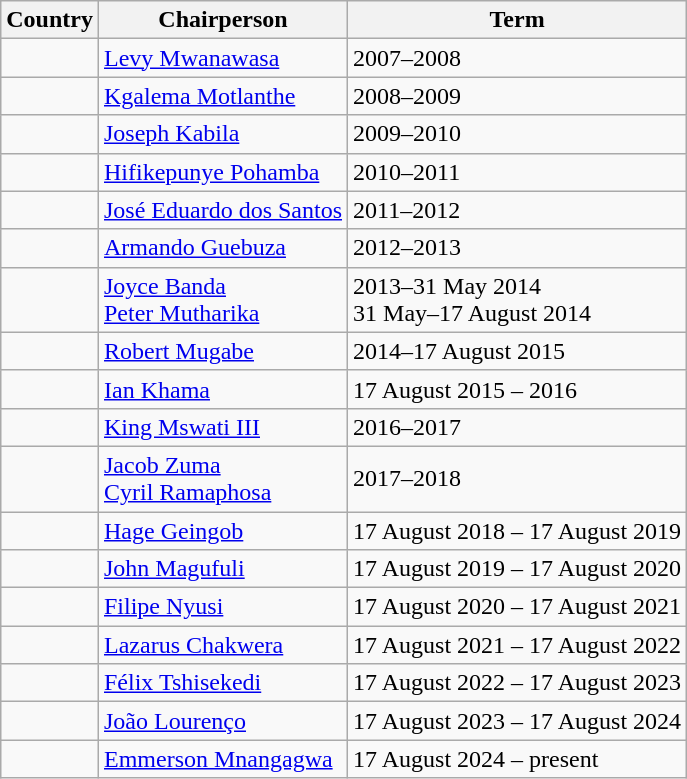<table class="wikitable">
<tr>
<th>Country</th>
<th>Chairperson</th>
<th>Term</th>
</tr>
<tr>
<td></td>
<td><a href='#'>Levy Mwanawasa</a></td>
<td>2007–2008</td>
</tr>
<tr>
<td></td>
<td><a href='#'>Kgalema Motlanthe</a></td>
<td>2008–2009</td>
</tr>
<tr>
<td></td>
<td><a href='#'>Joseph Kabila</a></td>
<td>2009–2010</td>
</tr>
<tr>
<td></td>
<td><a href='#'>Hifikepunye Pohamba</a></td>
<td>2010–2011</td>
</tr>
<tr>
<td></td>
<td><a href='#'>José Eduardo dos Santos</a></td>
<td>2011–2012</td>
</tr>
<tr>
<td></td>
<td><a href='#'>Armando Guebuza</a></td>
<td>2012–2013</td>
</tr>
<tr>
<td></td>
<td><a href='#'>Joyce Banda</a><br><a href='#'>Peter Mutharika</a></td>
<td>2013–31 May 2014<br>31 May–17 August 2014</td>
</tr>
<tr>
<td></td>
<td><a href='#'>Robert Mugabe</a></td>
<td>2014–17 August 2015</td>
</tr>
<tr>
<td></td>
<td><a href='#'>Ian Khama</a></td>
<td>17 August 2015 – 2016</td>
</tr>
<tr>
<td></td>
<td><a href='#'>King Mswati III</a></td>
<td>2016–2017</td>
</tr>
<tr>
<td></td>
<td><a href='#'>Jacob Zuma</a><br><a href='#'>Cyril Ramaphosa</a></td>
<td>2017–2018</td>
</tr>
<tr>
<td></td>
<td><a href='#'>Hage Geingob</a></td>
<td>17 August 2018 – 17 August 2019</td>
</tr>
<tr>
<td></td>
<td><a href='#'>John Magufuli</a></td>
<td>17 August 2019 – 17 August 2020</td>
</tr>
<tr>
<td></td>
<td><a href='#'>Filipe Nyusi</a></td>
<td>17 August 2020 – 17 August 2021</td>
</tr>
<tr>
<td></td>
<td><a href='#'>Lazarus Chakwera</a></td>
<td>17 August 2021 – 17 August 2022</td>
</tr>
<tr>
<td></td>
<td><a href='#'>Félix Tshisekedi</a></td>
<td>17 August 2022 – 17 August 2023</td>
</tr>
<tr>
<td></td>
<td><a href='#'>João Lourenço</a></td>
<td>17 August 2023 – 17 August 2024</td>
</tr>
<tr>
<td></td>
<td><a href='#'>Emmerson Mnangagwa</a></td>
<td>17 August 2024 – present</td>
</tr>
</table>
